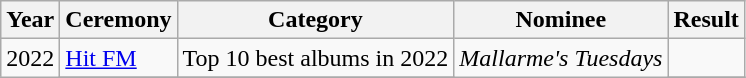<table class="wikitable">
<tr>
<th>Year</th>
<th>Ceremony</th>
<th>Category</th>
<th>Nominee</th>
<th>Result</th>
</tr>
<tr>
<td rowspan="2">2022</td>
<td><a href='#'>Hit FM</a></td>
<td>Top 10 best albums in 2022</td>
<td rowspan="2"><em>Mallarme's Tuesdays</em></td>
<td></td>
</tr>
<tr>
</tr>
</table>
